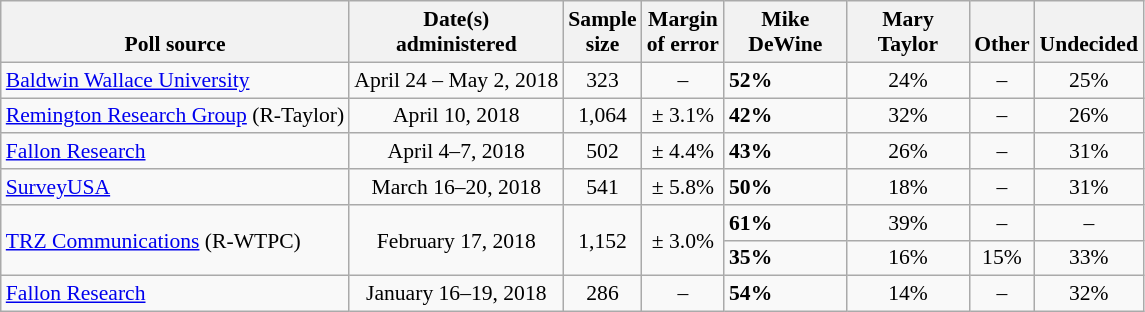<table class="wikitable" style="font-size:90%;">
<tr valign=bottom>
<th>Poll source</th>
<th>Date(s)<br>administered</th>
<th>Sample<br>size</th>
<th>Margin<br>of error</th>
<th style="width:75px;">Mike<br>DeWine</th>
<th style="width:75px;">Mary<br>Taylor</th>
<th>Other</th>
<th>Undecided</th>
</tr>
<tr>
<td><a href='#'>Baldwin Wallace University</a></td>
<td align=center>April 24 – May 2, 2018</td>
<td align=center>323</td>
<td align=center>–</td>
<td><strong>52%</strong></td>
<td align=center>24%</td>
<td align=center>–</td>
<td align=center>25%</td>
</tr>
<tr>
<td><a href='#'>Remington Research Group</a> (R-Taylor)</td>
<td align=center>April 10, 2018</td>
<td align=center>1,064</td>
<td align=center>± 3.1%</td>
<td><strong>42%</strong></td>
<td align=center>32%</td>
<td align=center>–</td>
<td align=center>26%</td>
</tr>
<tr>
<td><a href='#'>Fallon Research</a></td>
<td align=center>April 4–7, 2018</td>
<td align=center>502</td>
<td align=center>± 4.4%</td>
<td><strong>43%</strong></td>
<td align=center>26%</td>
<td align=center>–</td>
<td align=center>31%</td>
</tr>
<tr>
<td><a href='#'>SurveyUSA</a></td>
<td align=center>March 16–20, 2018</td>
<td align=center>541</td>
<td align=center>± 5.8%</td>
<td><strong>50%</strong></td>
<td align=center>18%</td>
<td align=center>–</td>
<td align=center>31%</td>
</tr>
<tr>
<td rowspan=2><a href='#'>TRZ Communications</a> (R-WTPC)</td>
<td rowspan=2 align=center>February 17, 2018</td>
<td rowspan=2 align=center>1,152</td>
<td rowspan=2 align=center>± 3.0%</td>
<td><strong>61%</strong></td>
<td align=center>39%</td>
<td align=center>–</td>
<td align=center>–</td>
</tr>
<tr>
<td><strong>35%</strong></td>
<td align=center>16%</td>
<td align=center>15%</td>
<td align=center>33%</td>
</tr>
<tr>
<td><a href='#'>Fallon Research</a></td>
<td align=center>January 16–19, 2018</td>
<td align=center>286</td>
<td align=center>–</td>
<td><strong>54%</strong></td>
<td align=center>14%</td>
<td align=center>–</td>
<td align=center>32%</td>
</tr>
</table>
